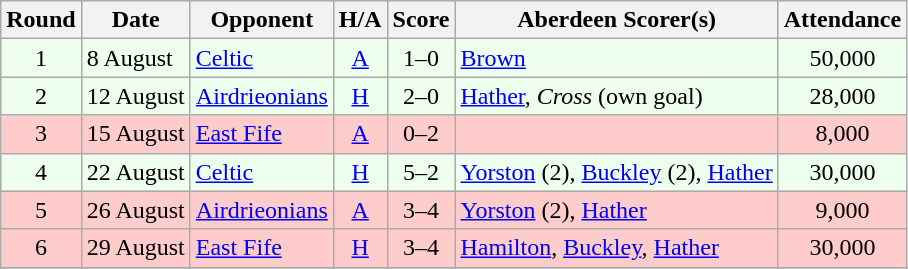<table class="wikitable" style="text-align:center">
<tr>
<th>Round</th>
<th>Date</th>
<th>Opponent</th>
<th>H/A</th>
<th>Score</th>
<th>Aberdeen Scorer(s)</th>
<th>Attendance</th>
</tr>
<tr bgcolor=#EEFFEE>
<td>1</td>
<td align=left>8 August</td>
<td align=left><a href='#'>Celtic</a></td>
<td><a href='#'>A</a></td>
<td>1–0</td>
<td align=left><a href='#'>Brown</a></td>
<td>50,000</td>
</tr>
<tr bgcolor=#EEFFEE>
<td>2</td>
<td align=left>12 August</td>
<td align=left><a href='#'>Airdrieonians</a></td>
<td><a href='#'>H</a></td>
<td>2–0</td>
<td align=left><a href='#'>Hather</a>, <em>Cross</em> (own goal)</td>
<td>28,000</td>
</tr>
<tr bgcolor=#FFCCCC>
<td>3</td>
<td align=left>15 August</td>
<td align=left><a href='#'>East Fife</a></td>
<td><a href='#'>A</a></td>
<td>0–2</td>
<td align=left></td>
<td>8,000</td>
</tr>
<tr bgcolor=#EEFFEE>
<td>4</td>
<td align=left>22 August</td>
<td align=left><a href='#'>Celtic</a></td>
<td><a href='#'>H</a></td>
<td>5–2</td>
<td align=left><a href='#'>Yorston</a> (2), <a href='#'>Buckley</a> (2), <a href='#'>Hather</a></td>
<td>30,000</td>
</tr>
<tr bgcolor=#FFCCCC>
<td>5</td>
<td align=left>26 August</td>
<td align=left><a href='#'>Airdrieonians</a></td>
<td><a href='#'>A</a></td>
<td>3–4</td>
<td align=left><a href='#'>Yorston</a> (2), <a href='#'>Hather</a></td>
<td>9,000</td>
</tr>
<tr bgcolor=#FFCCCC>
<td>6</td>
<td align=left>29 August</td>
<td align=left><a href='#'>East Fife</a></td>
<td><a href='#'>H</a></td>
<td>3–4</td>
<td align=left><a href='#'>Hamilton</a>, <a href='#'>Buckley</a>, <a href='#'>Hather</a></td>
<td>30,000</td>
</tr>
<tr>
</tr>
</table>
